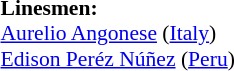<table width=50% style="font-size: 90%">
<tr>
<td><br><strong>Linesmen:</strong>
<br><a href='#'>Aurelio Angonese</a> (<a href='#'>Italy</a>)
<br><a href='#'>Edison Peréz Núñez</a> (<a href='#'>Peru</a>)</td>
</tr>
</table>
